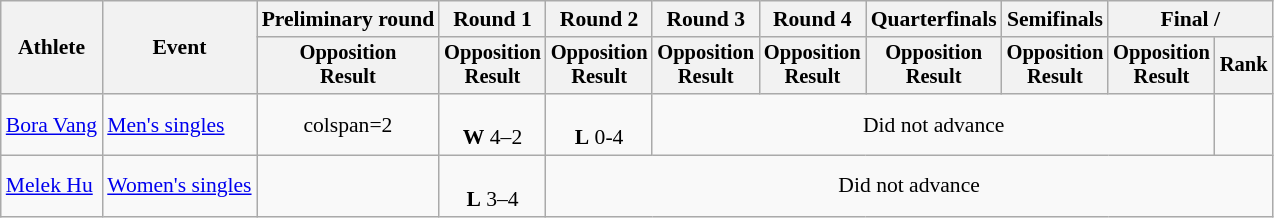<table class="wikitable" style="font-size:90%">
<tr>
<th rowspan="2">Athlete</th>
<th rowspan="2">Event</th>
<th>Preliminary round</th>
<th>Round 1</th>
<th>Round 2</th>
<th>Round 3</th>
<th>Round 4</th>
<th>Quarterfinals</th>
<th>Semifinals</th>
<th colspan=2>Final / </th>
</tr>
<tr style="font-size:95%">
<th>Opposition<br>Result</th>
<th>Opposition<br>Result</th>
<th>Opposition<br>Result</th>
<th>Opposition<br>Result</th>
<th>Opposition<br>Result</th>
<th>Opposition<br>Result</th>
<th>Opposition<br>Result</th>
<th>Opposition<br>Result</th>
<th>Rank</th>
</tr>
<tr align=center>
<td align=left><a href='#'>Bora Vang</a></td>
<td align=left><a href='#'>Men's singles</a></td>
<td>colspan=2 </td>
<td><br><strong>W</strong> 4–2</td>
<td><br><strong>L</strong> 0-4</td>
<td colspan=5>Did not advance</td>
</tr>
<tr align=center>
<td align=left><a href='#'>Melek Hu</a></td>
<td align=left><a href='#'>Women's singles</a></td>
<td></td>
<td><br><strong>L</strong> 3–4</td>
<td colspan=7>Did not advance</td>
</tr>
</table>
